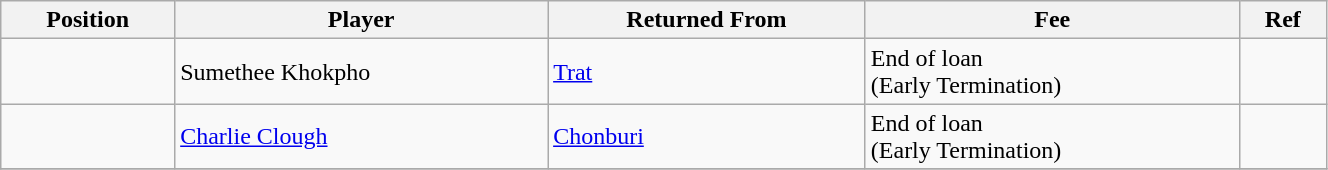<table class="wikitable sortable" style="width:70%; text-align:center; font-size:100%; text-align:left;">
<tr>
<th><strong>Position</strong></th>
<th><strong>Player</strong></th>
<th><strong>Returned From</strong></th>
<th><strong>Fee</strong></th>
<th><strong>Ref</strong></th>
</tr>
<tr>
<td></td>
<td> Sumethee Khokpho</td>
<td> <a href='#'>Trat</a></td>
<td>End of loan <br> (Early Termination)</td>
<td></td>
</tr>
<tr>
<td></td>
<td> <a href='#'>Charlie Clough</a></td>
<td> <a href='#'>Chonburi</a></td>
<td>End of loan <br> (Early Termination)</td>
<td></td>
</tr>
<tr>
</tr>
</table>
